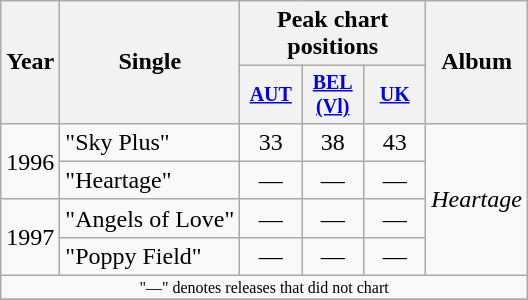<table class="wikitable" style="text-align:center;">
<tr>
<th rowspan="2">Year</th>
<th rowspan="2">Single</th>
<th colspan="3">Peak chart positions</th>
<th rowspan="2">Album</th>
</tr>
<tr style="font-size:smaller;">
<th width="35"><a href='#'>AUT</a><br></th>
<th width="35"><a href='#'>BEL<br>(Vl)</a><br></th>
<th width="35"><a href='#'>UK</a><br></th>
</tr>
<tr>
<td rowspan=2>1996</td>
<td align="left">"Sky Plus"</td>
<td>33</td>
<td>38</td>
<td>43</td>
<td align="left" rowspan="4"><em>Heartage</em></td>
</tr>
<tr>
<td align="left">"Heartage"</td>
<td>—</td>
<td>—</td>
<td>—</td>
</tr>
<tr>
<td rowspan=2>1997</td>
<td align="left">"Angels of Love"</td>
<td>—</td>
<td>—</td>
<td>—</td>
</tr>
<tr>
<td align="left">"Poppy Field"</td>
<td>—</td>
<td>—</td>
<td>—</td>
</tr>
<tr>
<td colspan="15" style="font-size:8pt">"—" denotes releases that did not chart</td>
</tr>
<tr>
</tr>
</table>
